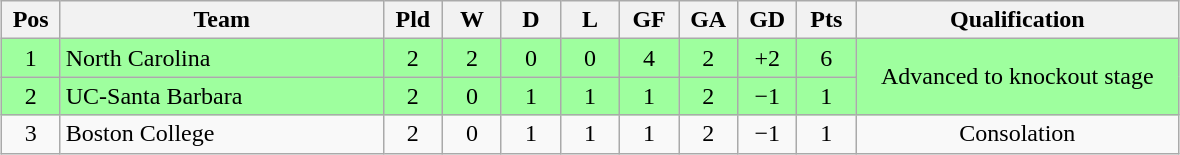<table class="wikitable" style="text-align:center; margin: 1em auto">
<tr>
<th style="width:2em">Pos</th>
<th style="width:13em">Team</th>
<th style="width:2em">Pld</th>
<th style="width:2em">W</th>
<th style="width:2em">D</th>
<th style="width:2em">L</th>
<th style="width:2em">GF</th>
<th style="width:2em">GA</th>
<th style="width:2em">GD</th>
<th style="width:2em">Pts</th>
<th style="width:13em">Qualification</th>
</tr>
<tr bgcolor="#9eff9e">
<td>1</td>
<td style="text-align:left">North Carolina</td>
<td>2</td>
<td>2</td>
<td>0</td>
<td>0</td>
<td>4</td>
<td>2</td>
<td>+2</td>
<td>6</td>
<td rowspan="2">Advanced to knockout stage</td>
</tr>
<tr bgcolor="#9eff9e">
<td>2</td>
<td style="text-align:left">UC-Santa Barbara</td>
<td>2</td>
<td>0</td>
<td>1</td>
<td>1</td>
<td>1</td>
<td>2</td>
<td>−1</td>
<td>1</td>
</tr>
<tr>
<td>3</td>
<td style="text-align:left">Boston College</td>
<td>2</td>
<td>0</td>
<td>1</td>
<td>1</td>
<td>1</td>
<td>2</td>
<td>−1</td>
<td>1</td>
<td>Consolation</td>
</tr>
</table>
